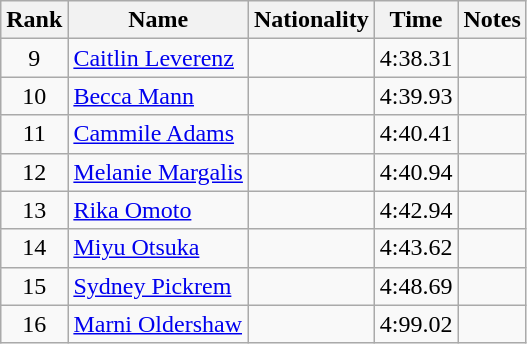<table class="wikitable sortable" style="text-align:center">
<tr>
<th>Rank</th>
<th>Name</th>
<th>Nationality</th>
<th>Time</th>
<th>Notes</th>
</tr>
<tr>
<td>9</td>
<td align=left><a href='#'>Caitlin Leverenz</a></td>
<td align=left></td>
<td>4:38.31</td>
<td></td>
</tr>
<tr>
<td>10</td>
<td align=left><a href='#'>Becca Mann</a></td>
<td align=left></td>
<td>4:39.93</td>
<td></td>
</tr>
<tr>
<td>11</td>
<td align=left><a href='#'>Cammile Adams</a></td>
<td align=left></td>
<td>4:40.41</td>
<td></td>
</tr>
<tr>
<td>12</td>
<td align=left><a href='#'>Melanie Margalis</a></td>
<td align=left></td>
<td>4:40.94</td>
<td></td>
</tr>
<tr>
<td>13</td>
<td align=left><a href='#'>Rika Omoto</a></td>
<td align=left></td>
<td>4:42.94</td>
<td></td>
</tr>
<tr>
<td>14</td>
<td align=left><a href='#'>Miyu Otsuka</a></td>
<td align=left></td>
<td>4:43.62</td>
<td></td>
</tr>
<tr>
<td>15</td>
<td align=left><a href='#'>Sydney Pickrem</a></td>
<td align=left></td>
<td>4:48.69</td>
<td></td>
</tr>
<tr>
<td>16</td>
<td align=left><a href='#'>Marni Oldershaw</a></td>
<td align=left></td>
<td>4:99.02</td>
<td></td>
</tr>
</table>
